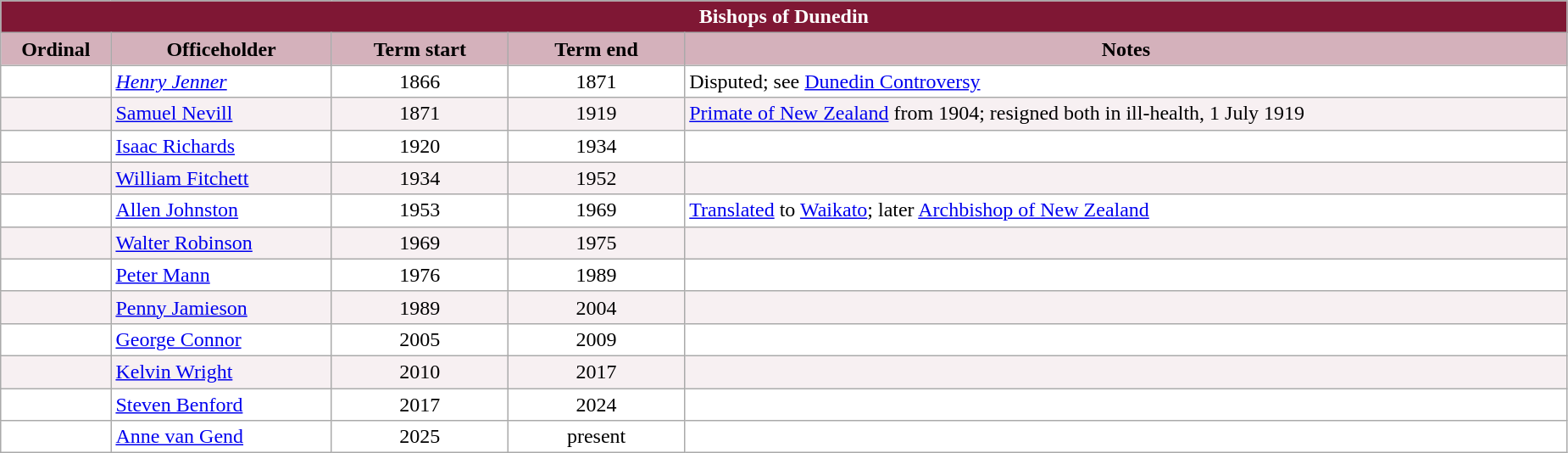<table class="wikitable sortable">
<tr>
<th colspan="6" style="background-color: #7F1734; color: white;">Bishops of Dunedin</th>
</tr>
<tr>
<th style="background-color: #D4B1BB; width: 5%;">Ordinal</th>
<th style="background-color: #D4B1BB; width: 10%;">Officeholder</th>
<th style="background-color: #D4B1BB; width: 8%;">Term start</th>
<th style="background-color: #D4B1BB; width: 8%;">Term end</th>
<th style="background-color: #D4B1BB; width: 40%;">Notes</th>
</tr>
<tr valign="top" style="background-color: white;">
<td align=center></td>
<td><em><a href='#'>Henry Jenner</a></em></td>
<td align=center>1866</td>
<td align=center>1871</td>
<td>Disputed; see <a href='#'>Dunedin Controversy</a></td>
</tr>
<tr valign="top" style="background-color: #F7F0F2;">
<td align=center></td>
<td><a href='#'>Samuel Nevill</a></td>
<td align=center>1871</td>
<td align=center>1919</td>
<td><a href='#'>Primate of New Zealand</a> from 1904; resigned both in ill-health, 1 July 1919</td>
</tr>
<tr valign="top" style="background-color: white;">
<td align=center></td>
<td><a href='#'>Isaac Richards</a></td>
<td align=center>1920</td>
<td align=center>1934</td>
<td></td>
</tr>
<tr valign="top" style="background-color: #F7F0F2;">
<td align=center></td>
<td><a href='#'>William Fitchett</a></td>
<td align=center>1934</td>
<td align=center>1952</td>
<td></td>
</tr>
<tr valign="top" style="background-color: white;">
<td align=center></td>
<td><a href='#'>Allen Johnston</a></td>
<td align=center>1953</td>
<td align=center>1969</td>
<td><a href='#'>Translated</a> to <a href='#'>Waikato</a>; later <a href='#'>Archbishop of New Zealand</a></td>
</tr>
<tr valign="top" style="background-color: #F7F0F2;">
<td align=center></td>
<td><a href='#'>Walter Robinson</a></td>
<td align=center>1969</td>
<td align=center>1975</td>
<td></td>
</tr>
<tr valign="top" style="background-color: white;">
<td align=center></td>
<td><a href='#'>Peter Mann</a></td>
<td align=center>1976</td>
<td align=center>1989</td>
<td></td>
</tr>
<tr valign="top" style="background-color: #F7F0F2;">
<td align=center></td>
<td><a href='#'>Penny Jamieson</a></td>
<td align=center>1989</td>
<td align=center>2004</td>
<td></td>
</tr>
<tr valign="top" style="background-color: white;">
<td align=center></td>
<td><a href='#'>George Connor</a></td>
<td align=center>2005</td>
<td align=center>2009</td>
<td></td>
</tr>
<tr valign="top" style="background-color: #F7F0F2;">
<td align=center></td>
<td><a href='#'>Kelvin Wright</a></td>
<td align=center>2010</td>
<td align=center>2017</td>
<td></td>
</tr>
<tr valign="top" style="background-color: white;">
<td align=center></td>
<td><a href='#'>Steven Benford</a></td>
<td align=center>2017</td>
<td align=center>2024</td>
<td></td>
</tr>
<tr valign="top" style="background-color: white;">
<td align=center></td>
<td><a href='#'>Anne van Gend</a></td>
<td align=center>2025</td>
<td align=center>present</td>
<td></td>
</tr>
</table>
